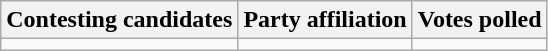<table class="wikitable sortable">
<tr>
<th>Contesting candidates</th>
<th>Party affiliation</th>
<th>Votes polled</th>
</tr>
<tr>
<td></td>
<td></td>
<td></td>
</tr>
</table>
